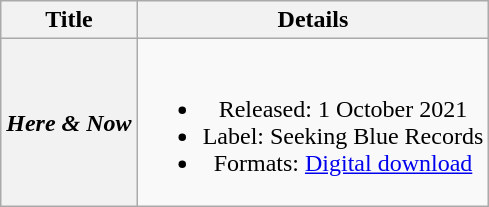<table class="wikitable plainrowheaders" style="text-align:center;">
<tr>
<th scope="col">Title</th>
<th scope="col">Details</th>
</tr>
<tr>
<th scope="row"><em>Here & Now</em></th>
<td><br><ul><li>Released: 1 October 2021</li><li>Label: Seeking Blue Records</li><li>Formats: <a href='#'>Digital download</a></li></ul></td>
</tr>
</table>
